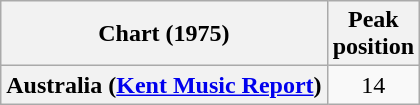<table class="wikitable sortable plainrowheaders" style="text-align:center">
<tr>
<th>Chart (1975)</th>
<th>Peak<br>position</th>
</tr>
<tr>
<th scope="row">Australia (<a href='#'>Kent Music Report</a>)</th>
<td>14</td>
</tr>
</table>
